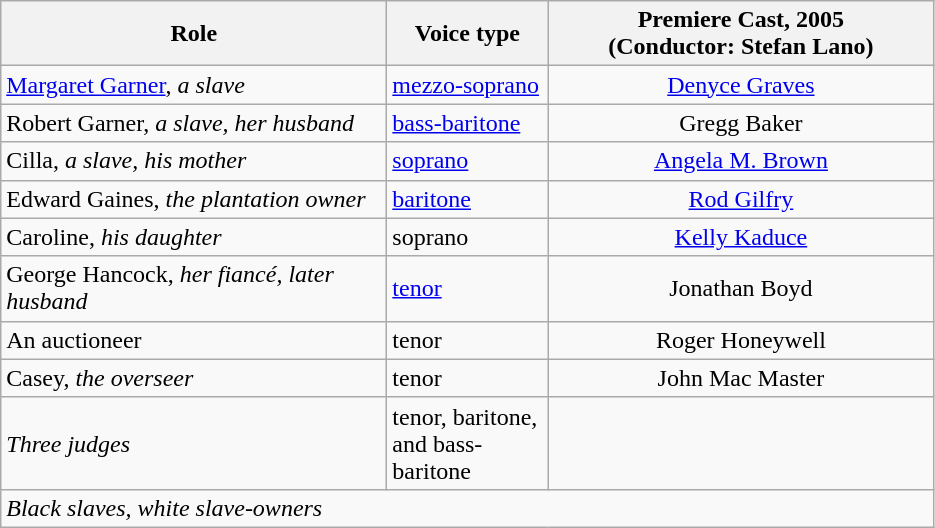<table class="wikitable">
<tr>
<th width= 250>Role</th>
<th width= 100>Voice type</th>
<th width= 250>Premiere Cast, 2005<br>(Conductor: Stefan Lano)</th>
</tr>
<tr>
<td><a href='#'>Margaret Garner</a>, <em>a slave</em></td>
<td><a href='#'>mezzo-soprano</a></td>
<td align= "center"><a href='#'>Denyce Graves</a></td>
</tr>
<tr>
<td>Robert Garner, <em>a slave, her husband</em></td>
<td><a href='#'>bass-baritone</a></td>
<td align= "center">Gregg Baker</td>
</tr>
<tr>
<td>Cilla, <em>a slave, his mother</em></td>
<td><a href='#'>soprano</a></td>
<td align= "center"><a href='#'>Angela M. Brown</a></td>
</tr>
<tr>
<td>Edward Gaines, <em>the plantation owner</em></td>
<td><a href='#'>baritone</a></td>
<td align= "center"><a href='#'>Rod Gilfry</a></td>
</tr>
<tr>
<td>Caroline, <em>his daughter</em></td>
<td>soprano</td>
<td align= "center"><a href='#'>Kelly Kaduce</a></td>
</tr>
<tr>
<td>George Hancock, <em>her fiancé, later husband</em></td>
<td><a href='#'>tenor</a></td>
<td align= "center">Jonathan Boyd</td>
</tr>
<tr>
<td>An auctioneer</td>
<td>tenor</td>
<td align= "center">Roger Honeywell</td>
</tr>
<tr>
<td>Casey, <em>the overseer</em></td>
<td>tenor</td>
<td align= "center">John Mac Master</td>
</tr>
<tr>
<td><em>Three judges</em></td>
<td>tenor, baritone, and bass-baritone</td>
<td align= "center"></td>
</tr>
<tr>
<td colspan="3"><em>Black slaves, white slave-owners</em></td>
</tr>
</table>
